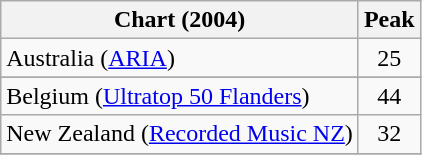<table class="wikitable sortable">
<tr>
<th align="left">Chart (2004)</th>
<th align="left">Peak</th>
</tr>
<tr>
<td align="left">Australia (<a href='#'>ARIA</a>)</td>
<td align="center">25</td>
</tr>
<tr>
</tr>
<tr>
<td align="left">Belgium (<a href='#'>Ultratop 50 Flanders</a>)</td>
<td align="center">44</td>
</tr>
<tr>
<td align="left">New Zealand (<a href='#'>Recorded Music NZ</a>)</td>
<td align="center">32</td>
</tr>
<tr>
</tr>
</table>
